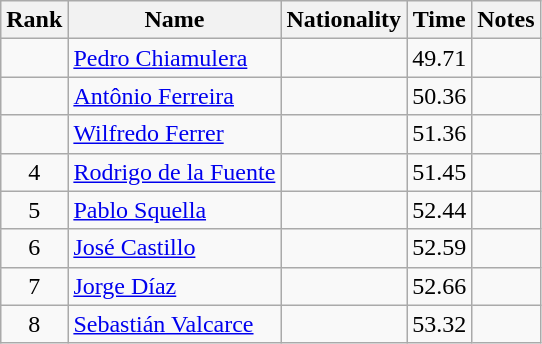<table class="wikitable sortable" style="text-align:center">
<tr>
<th>Rank</th>
<th>Name</th>
<th>Nationality</th>
<th>Time</th>
<th>Notes</th>
</tr>
<tr>
<td></td>
<td align=left><a href='#'>Pedro Chiamulera</a></td>
<td align=left></td>
<td>49.71</td>
<td></td>
</tr>
<tr>
<td></td>
<td align=left><a href='#'>Antônio Ferreira</a></td>
<td align=left></td>
<td>50.36</td>
<td></td>
</tr>
<tr>
<td></td>
<td align=left><a href='#'>Wilfredo Ferrer</a></td>
<td align=left></td>
<td>51.36</td>
<td></td>
</tr>
<tr>
<td>4</td>
<td align=left><a href='#'>Rodrigo de la Fuente</a></td>
<td align=left></td>
<td>51.45</td>
<td></td>
</tr>
<tr>
<td>5</td>
<td align=left><a href='#'>Pablo Squella</a></td>
<td align=left></td>
<td>52.44</td>
<td></td>
</tr>
<tr>
<td>6</td>
<td align=left><a href='#'>José Castillo</a></td>
<td align=left></td>
<td>52.59</td>
<td></td>
</tr>
<tr>
<td>7</td>
<td align=left><a href='#'>Jorge Díaz</a></td>
<td align=left></td>
<td>52.66</td>
<td></td>
</tr>
<tr>
<td>8</td>
<td align=left><a href='#'>Sebastián Valcarce</a></td>
<td align=left></td>
<td>53.32</td>
<td></td>
</tr>
</table>
